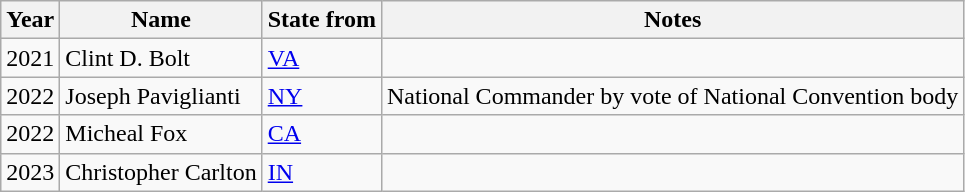<table class=wikitable>
<tr>
<th>Year</th>
<th>Name</th>
<th>State from</th>
<th>Notes</th>
</tr>
<tr>
<td>2021</td>
<td>Clint D. Bolt</td>
<td><a href='#'>VA</a></td>
<td></td>
</tr>
<tr>
<td>2022</td>
<td>Joseph Paviglianti</td>
<td><a href='#'>NY</a></td>
<td>National Commander by vote of National Convention body</td>
</tr>
<tr>
<td>2022</td>
<td>Micheal Fox</td>
<td><a href='#'>CA</a></td>
<td></td>
</tr>
<tr>
<td>2023</td>
<td>Christopher Carlton</td>
<td><a href='#'>IN</a></td>
<td></td>
</tr>
</table>
